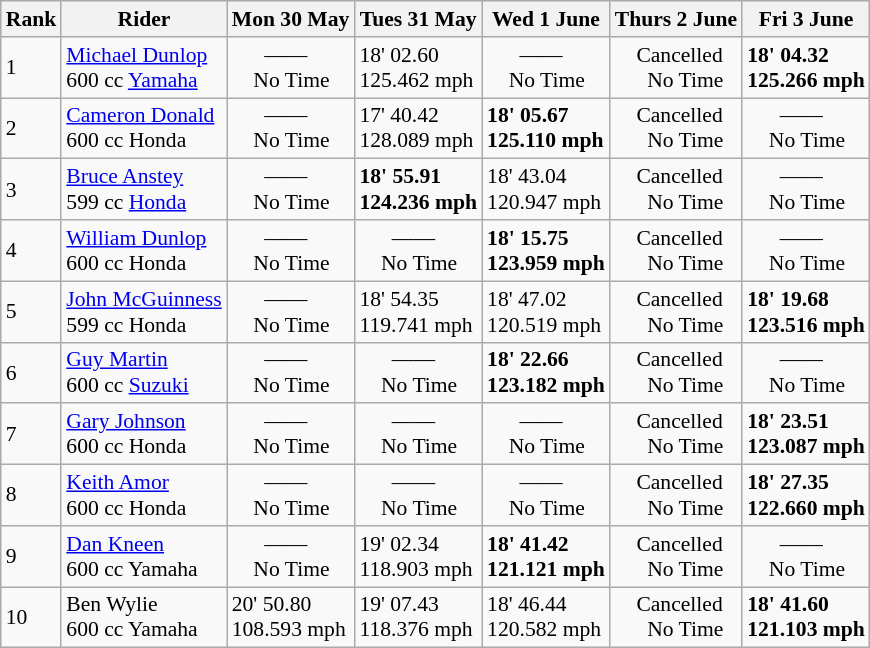<table class="wikitable" style="font-size: 90%;">
<tr style="background:#efefef;">
<th>Rank</th>
<th>Rider</th>
<th>Mon 30 May</th>
<th>Tues 31 May</th>
<th>Wed 1 June</th>
<th>Thurs 2 June</th>
<th>Fri 3 June</th>
</tr>
<tr>
<td>1</td>
<td> <a href='#'>Michael Dunlop</a><br> 600 cc <a href='#'>Yamaha</a></td>
<td>      ——<br>    No Time</td>
<td>18' 02.60 <br> 125.462 mph</td>
<td>      ——<br>    No Time</td>
<td>    Cancelled <br>       No Time</td>
<td><strong>18' 04.32 <br> 125.266 mph</strong></td>
</tr>
<tr>
<td>2</td>
<td> <a href='#'>Cameron Donald</a><br> 600 cc Honda</td>
<td>      ——<br>    No Time</td>
<td>17' 40.42 <br> 128.089 mph</td>
<td><strong>18' 05.67 <br> 125.110 mph</strong></td>
<td>    Cancelled <br>       No Time</td>
<td>      ——<br>    No Time</td>
</tr>
<tr>
<td>3</td>
<td> <a href='#'>Bruce Anstey</a><br> 599 cc <a href='#'>Honda</a></td>
<td>      ——<br>    No Time</td>
<td><strong>18' 55.91 <br> 124.236 mph</strong></td>
<td>18' 43.04 <br> 120.947 mph</td>
<td>    Cancelled <br>       No Time</td>
<td>      ——<br>    No Time</td>
</tr>
<tr>
<td>4</td>
<td> <a href='#'>William Dunlop</a><br> 600 cc Honda</td>
<td>      ——<br>    No Time</td>
<td>      ——<br>    No Time</td>
<td><strong>18' 15.75 <br> 123.959 mph</strong></td>
<td>    Cancelled <br>       No Time</td>
<td>      ——<br>    No Time</td>
</tr>
<tr>
<td>5</td>
<td> <a href='#'>John McGuinness</a><br> 599 cc Honda</td>
<td>      ——<br>    No Time</td>
<td>18' 54.35 <br> 119.741 mph</td>
<td>18' 47.02 <br> 120.519 mph</td>
<td>    Cancelled <br>       No Time</td>
<td><strong>18' 19.68 <br> 123.516 mph</strong></td>
</tr>
<tr>
<td>6</td>
<td> <a href='#'>Guy Martin</a><br> 600 cc <a href='#'>Suzuki</a></td>
<td>      ——<br>    No Time</td>
<td>      ——<br>    No Time</td>
<td><strong>18' 22.66 <br> 123.182 mph</strong></td>
<td>    Cancelled <br>       No Time</td>
<td>      ——<br>    No Time</td>
</tr>
<tr>
<td>7</td>
<td> <a href='#'>Gary Johnson</a><br> 600 cc Honda</td>
<td>      ——<br>    No Time</td>
<td>      ——<br>    No Time</td>
<td>      ——<br>    No Time</td>
<td>    Cancelled <br>       No Time</td>
<td><strong>18' 23.51 <br> 123.087 mph</strong></td>
</tr>
<tr>
<td>8</td>
<td> <a href='#'>Keith Amor</a><br> 600 cc Honda</td>
<td>      ——<br>    No Time</td>
<td>      ——<br>    No Time</td>
<td>      ——<br>    No Time</td>
<td>    Cancelled <br>       No Time</td>
<td><strong>18' 27.35 <br> 122.660 mph</strong></td>
</tr>
<tr>
<td>9</td>
<td> <a href='#'>Dan Kneen</a><br> 600 cc Yamaha</td>
<td>      ——<br>    No Time</td>
<td>19' 02.34 <br> 118.903 mph</td>
<td><strong>18' 41.42 <br> 121.121 mph</strong></td>
<td>    Cancelled <br>       No Time</td>
<td>      ——<br>    No Time</td>
</tr>
<tr>
<td>10</td>
<td> Ben Wylie<br> 600 cc Yamaha</td>
<td>20' 50.80 <br> 108.593 mph</td>
<td>19' 07.43 <br> 118.376 mph</td>
<td>18' 46.44 <br> 120.582 mph</td>
<td>    Cancelled <br>       No Time</td>
<td><strong>18' 41.60 <br> 121.103 mph</strong></td>
</tr>
</table>
